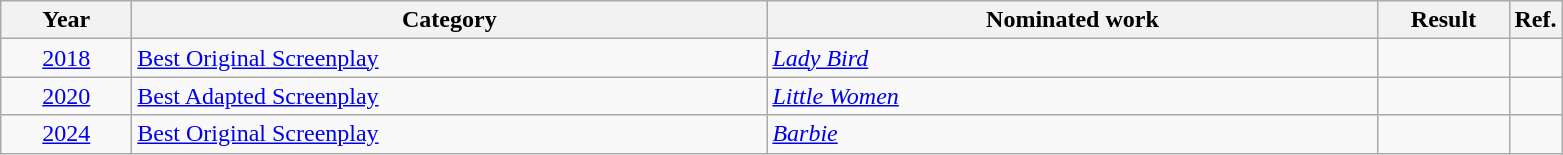<table class=wikitable>
<tr>
<th scope="col" style="width:5em;">Year</th>
<th scope="col" style="width:26em;">Category</th>
<th scope="col" style="width:25em;">Nominated work</th>
<th scope="col" style="width:5em;">Result</th>
<th>Ref.</th>
</tr>
<tr>
<td style="text-align:center;"><a href='#'>2018</a></td>
<td><a href='#'>Best Original Screenplay</a></td>
<td><em><a href='#'>Lady Bird</a></em></td>
<td></td>
<td style="text-align:center;"></td>
</tr>
<tr>
<td style="text-align:center;"><a href='#'>2020</a></td>
<td><a href='#'>Best Adapted Screenplay</a></td>
<td><em><a href='#'>Little Women</a></em></td>
<td></td>
<td style="text-align:center;"><br></td>
</tr>
<tr>
<td style="text-align:center;"><a href='#'>2024</a></td>
<td><a href='#'>Best Original Screenplay</a></td>
<td><em><a href='#'>Barbie</a></em></td>
<td></td>
<td align="center"></td>
</tr>
</table>
